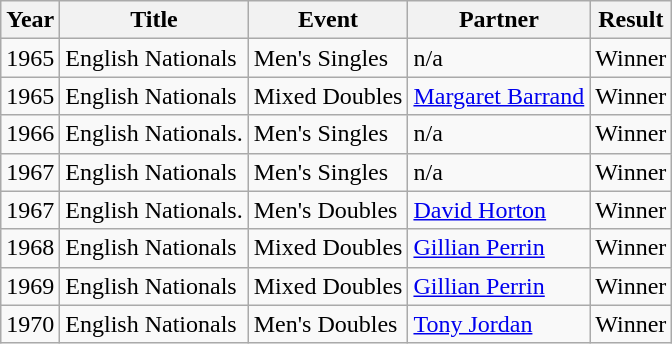<table class="wikitable sortable mw-collapsible">
<tr>
<th>Year</th>
<th>Title</th>
<th>Event</th>
<th>Partner</th>
<th>Result</th>
</tr>
<tr>
<td>1965</td>
<td>English Nationals</td>
<td>Men's Singles</td>
<td>n/a</td>
<td>Winner</td>
</tr>
<tr>
<td>1965</td>
<td>English Nationals</td>
<td>Mixed Doubles</td>
<td><a href='#'>Margaret Barrand</a></td>
<td>Winner</td>
</tr>
<tr>
<td>1966</td>
<td>English Nationals.</td>
<td>Men's Singles</td>
<td>n/a</td>
<td>Winner</td>
</tr>
<tr>
<td>1967</td>
<td>English Nationals</td>
<td>Men's Singles</td>
<td>n/a</td>
<td>Winner</td>
</tr>
<tr>
<td>1967</td>
<td>English Nationals.</td>
<td>Men's Doubles</td>
<td><a href='#'>David Horton</a></td>
<td>Winner</td>
</tr>
<tr>
<td>1968</td>
<td>English Nationals</td>
<td>Mixed Doubles</td>
<td><a href='#'>Gillian Perrin</a></td>
<td>Winner</td>
</tr>
<tr>
<td>1969</td>
<td>English Nationals</td>
<td>Mixed Doubles</td>
<td><a href='#'>Gillian Perrin</a></td>
<td>Winner</td>
</tr>
<tr>
<td>1970</td>
<td>English Nationals</td>
<td>Men's Doubles</td>
<td><a href='#'>Tony Jordan</a></td>
<td>Winner</td>
</tr>
</table>
